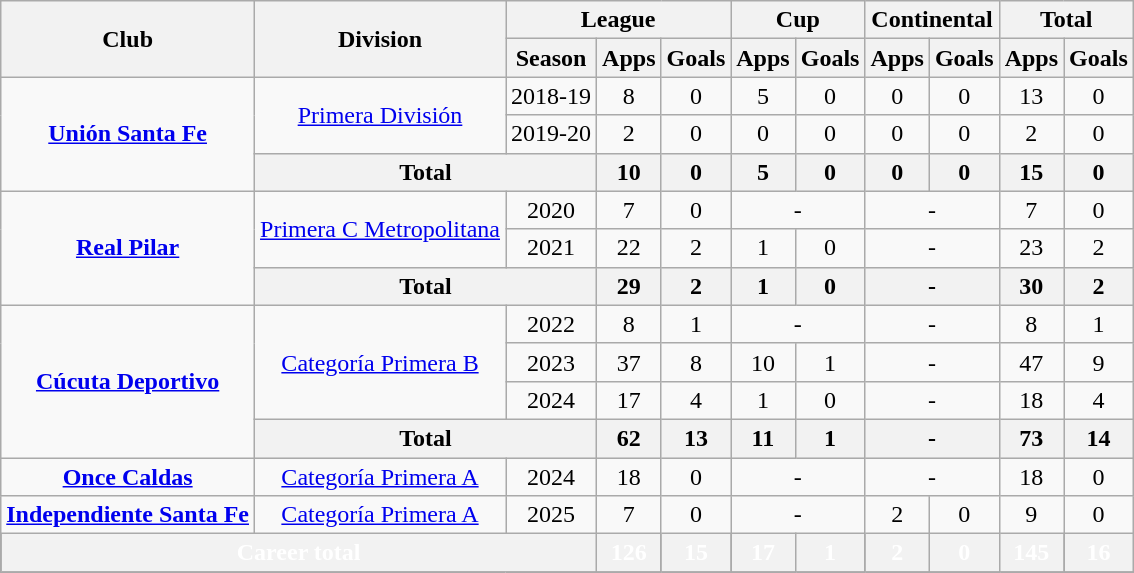<table class="wikitable" style="text-align:center">
<tr>
<th rowspan="2">Club</th>
<th rowspan="2">Division</th>
<th colspan="3">League</th>
<th colspan="2">Cup</th>
<th colspan="2">Continental</th>
<th colspan="2">Total</th>
</tr>
<tr>
<th>Season</th>
<th>Apps</th>
<th>Goals</th>
<th>Apps</th>
<th>Goals</th>
<th>Apps</th>
<th>Goals</th>
<th>Apps</th>
<th>Goals</th>
</tr>
<tr style="text-align: center;">
<td rowspan="3"><strong><a href='#'>Unión Santa Fe</a></strong></td>
<td rowspan="2"><a href='#'>Primera División</a></td>
<td>2018-19</td>
<td>8</td>
<td>0</td>
<td>5</td>
<td>0</td>
<td>0</td>
<td>0</td>
<td>13</td>
<td>0</td>
</tr>
<tr style="text-align: center;">
<td>2019-20</td>
<td>2</td>
<td>0</td>
<td>0</td>
<td>0</td>
<td>0</td>
<td>0</td>
<td>2</td>
<td>0</td>
</tr>
<tr align="center" style="background:#DDDDDD; color:#000000">
<th colspan="2">Total</th>
<th>10</th>
<th>0</th>
<th>5</th>
<th>0</th>
<th>0</th>
<th>0</th>
<th>15</th>
<th>0</th>
</tr>
<tr style="text-align: center;">
<td rowspan="3"><strong><a href='#'>Real Pilar</a></strong></td>
<td rowspan="2"><a href='#'>Primera C Metropolitana</a></td>
<td>2020</td>
<td>7</td>
<td>0</td>
<td colspan="2">-</td>
<td colspan="2">-</td>
<td>7</td>
<td>0</td>
</tr>
<tr style="text-align: center;">
<td>2021</td>
<td>22</td>
<td>2</td>
<td>1</td>
<td>0</td>
<td colspan="2">-</td>
<td>23</td>
<td>2</td>
</tr>
<tr align="center" style="background:#DDDDDD; color:#000000">
<th colspan="2">Total</th>
<th>29</th>
<th>2</th>
<th>1</th>
<th>0</th>
<th colspan="2">-</th>
<th>30</th>
<th>2</th>
</tr>
<tr style="text-align: center;">
<td rowspan="4"><strong><a href='#'>Cúcuta Deportivo</a></strong></td>
<td rowspan="3"><a href='#'>Categoría Primera B</a></td>
<td>2022</td>
<td>8</td>
<td>1</td>
<td colspan="2">-</td>
<td colspan="2">-</td>
<td>8</td>
<td>1</td>
</tr>
<tr style="text-align: center;">
<td>2023</td>
<td>37</td>
<td>8</td>
<td>10</td>
<td>1</td>
<td colspan="2">-</td>
<td>47</td>
<td>9</td>
</tr>
<tr style="text-align: center;">
<td>2024</td>
<td>17</td>
<td>4</td>
<td>1</td>
<td>0</td>
<td colspan="2">-</td>
<td>18</td>
<td>4</td>
</tr>
<tr align="center" style="background:#DDDDDD; color:#000000">
<th colspan="2">Total</th>
<th>62</th>
<th>13</th>
<th>11</th>
<th>1</th>
<th colspan="2">-</th>
<th>73</th>
<th>14</th>
</tr>
<tr style="text-align: center;">
<td><strong><a href='#'>Once Caldas</a></strong></td>
<td><a href='#'>Categoría Primera A</a></td>
<td>2024</td>
<td>18</td>
<td>0</td>
<td colspan="2">-</td>
<td colspan="2">-</td>
<td>18</td>
<td>0</td>
</tr>
<tr style="text-align: center;">
<td><strong><a href='#'>Independiente Santa Fe</a></strong></td>
<td><a href='#'>Categoría Primera A</a></td>
<td>2025</td>
<td>7</td>
<td>0</td>
<td colspan="2">-</td>
<td>2</td>
<td>0</td>
<td>9</td>
<td>0</td>
</tr>
<tr align="center" style="background:#000000; color:#FFFFFF">
<th colspan="3">Career total</th>
<th>126</th>
<th>15</th>
<th>17</th>
<th>1</th>
<th>2</th>
<th>0</th>
<th>145</th>
<th>16</th>
</tr>
</table>
